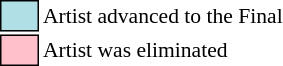<table class="toccolours" style="font-size: 90%; white-space: nowrap;">
<tr>
<td style="background-color:#B0E0E6; border: 1px solid black">      </td>
<td>Artist advanced to the Final</td>
</tr>
<tr>
<td style="background-color:pink; border: 1px solid black">      </td>
<td>Artist was eliminated</td>
</tr>
</table>
